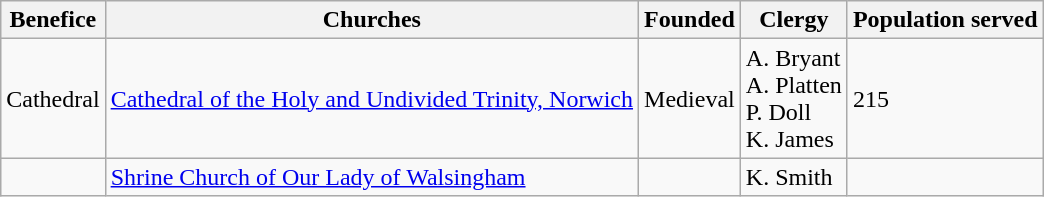<table class="wikitable">
<tr>
<th>Benefice</th>
<th>Churches</th>
<th>Founded</th>
<th>Clergy</th>
<th>Population served</th>
</tr>
<tr>
<td>Cathedral</td>
<td><a href='#'>Cathedral of the Holy and Undivided Trinity, Norwich</a></td>
<td>Medieval</td>
<td>A. Bryant<br>A. Platten<br>P. Doll<br>K. James</td>
<td>215</td>
</tr>
<tr>
<td></td>
<td><a href='#'>Shrine Church of Our Lady of Walsingham</a></td>
<td></td>
<td>K. Smith</td>
<td></td>
</tr>
</table>
